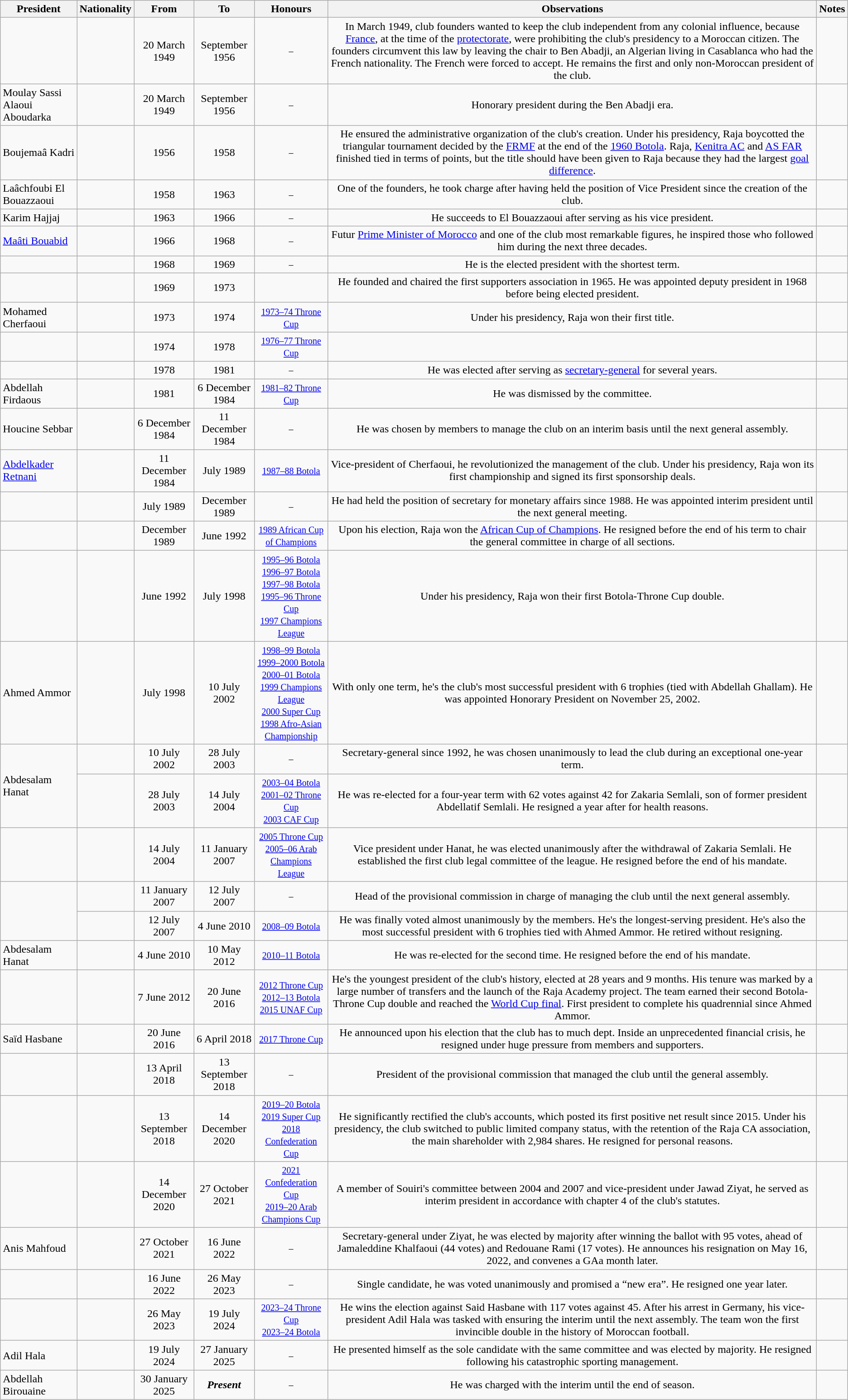<table class="wikitable sortable" style="text-align:center">
<tr>
<th>President</th>
<th>Nationality</th>
<th>From</th>
<th>To</th>
<th>Honours</th>
<th>Observations</th>
<th class="unsortable" scope="col">Notes</th>
</tr>
<tr>
<td align="left"></td>
<td><br></td>
<td>20 March 1949</td>
<td>September 1956</td>
<td><small>–</small></td>
<td>In March 1949, club founders wanted to keep the club independent from any colonial influence, because <a href='#'>France</a>, at the time of the <a href='#'>protectorate</a>, were prohibiting the club's presidency to a Moroccan citizen. The founders circumvent this law by leaving the chair to Ben Abadji, an Algerian living in Casablanca who had the French nationality. The French were forced to accept. He remains the first and only non-Moroccan president of the club.</td>
<td></td>
</tr>
<tr>
<td align="left">Moulay Sassi Alaoui Aboudarka</td>
<td></td>
<td>20 March 1949</td>
<td>September 1956</td>
<td><small>–</small></td>
<td>Honorary president during the Ben Abadji era.</td>
<td></td>
</tr>
<tr>
<td align="left">Boujemaâ Kadri</td>
<td></td>
<td>1956</td>
<td>1958</td>
<td><small>–</small></td>
<td>He ensured the administrative organization of the club's creation. Under his presidency, Raja boycotted the triangular tournament decided by the <a href='#'>FRMF</a> at the end of the <a href='#'>1960 Botola</a>. Raja, <a href='#'>Kenitra AC</a> and <a href='#'>AS FAR</a> finished tied in terms of points, but the title should have been given to Raja because they had the largest <a href='#'>goal difference</a>.</td>
<td></td>
</tr>
<tr>
<td align="left">Laâchfoubi El Bouazzaoui</td>
<td></td>
<td>1958</td>
<td>1963</td>
<td><small>–</small></td>
<td>One of the founders, he took charge after having held the position of Vice President since the creation of the club.</td>
<td></td>
</tr>
<tr>
<td align="left">Karim Hajjaj</td>
<td></td>
<td>1963</td>
<td>1966</td>
<td><small>–</small></td>
<td>He succeeds to El Bouazzaoui after serving as his vice president.</td>
<td></td>
</tr>
<tr>
<td align="left"><a href='#'>Maâti Bouabid</a></td>
<td></td>
<td>1966</td>
<td>1968</td>
<td><small>–</small></td>
<td>Futur <a href='#'>Prime Minister of Morocco</a> and one of the club most remarkable figures, he inspired those who followed him during the next three decades.</td>
<td></td>
</tr>
<tr>
<td align="left"></td>
<td></td>
<td>1968</td>
<td>1969</td>
<td><small>–</small></td>
<td>He is the elected president with the shortest term.</td>
<td></td>
</tr>
<tr>
<td align="left"></td>
<td></td>
<td>1969</td>
<td>1973</td>
<td></td>
<td>He founded and chaired the first supporters association in 1965. He was appointed deputy president in 1968 before being elected president.</td>
<td></td>
</tr>
<tr>
<td align="left">Mohamed Cherfaoui</td>
<td></td>
<td>1973</td>
<td>1974</td>
<td><small><a href='#'>1973–74 Throne Cup</a></small></td>
<td>Under his presidency, Raja won their first title.</td>
<td></td>
</tr>
<tr>
<td align="left"></td>
<td></td>
<td>1974</td>
<td>1978</td>
<td><small><a href='#'>1976–77 Throne Cup</a></small></td>
<td></td>
<td></td>
</tr>
<tr>
<td align="left"></td>
<td></td>
<td>1978</td>
<td>1981</td>
<td><small>–</small></td>
<td>He was elected after serving as <a href='#'>secretary-general</a> for several years.</td>
<td></td>
</tr>
<tr>
<td align="left">Abdellah Firdaous</td>
<td></td>
<td>1981</td>
<td>6 December 1984</td>
<td><a href='#'><small>1981–82 Throne Cup</small></a></td>
<td>He was dismissed by the committee.</td>
<td></td>
</tr>
<tr>
<td align="left">Houcine Sebbar</td>
<td></td>
<td>6 December 1984</td>
<td>11 December 1984</td>
<td><small>–</small></td>
<td>He was chosen by members to manage the club on an interim basis until the next general assembly.</td>
<td></td>
</tr>
<tr>
<td align="left"><a href='#'>Abdelkader Retnani</a></td>
<td></td>
<td>11 December 1984</td>
<td>July 1989</td>
<td><a href='#'><small>1987–88 Botola</small></a></td>
<td>Vice-president of Cherfaoui, he revolutionized the management of the club. Under his presidency, Raja won its first championship and signed its first sponsorship deals.</td>
<td></td>
</tr>
<tr>
<td align="left"></td>
<td></td>
<td>July 1989</td>
<td>December 1989</td>
<td><small>–</small></td>
<td>He had held the position of secretary for monetary affairs since 1988. He was appointed interim president until the next general meeting.</td>
<td></td>
</tr>
<tr>
<td align="left"></td>
<td></td>
<td>December 1989</td>
<td>June 1992</td>
<td><a href='#'><small>1989 African Cup of Champions</small></a></td>
<td>Upon his election, Raja won the <a href='#'>African Cup of Champions</a>. He resigned before the end of his term to chair the general committee in charge of all sections.</td>
<td></td>
</tr>
<tr>
<td align="left"></td>
<td></td>
<td>June 1992</td>
<td>July 1998</td>
<td><small><a href='#'>1995–96 Botola</a><br><a href='#'>1996–97 Botola</a><br><a href='#'>1997–98 Botola</a><br><a href='#'>1995–96 Throne Cup</a><br><a href='#'>1997 Champions League</a></small></td>
<td>Under his presidency, Raja won their first Botola-Throne Cup double.</td>
<td></td>
</tr>
<tr>
<td align="left">Ahmed Ammor</td>
<td></td>
<td>July 1998</td>
<td>10 July 2002</td>
<td><small><a href='#'>1998–99 Botola</a><br><a href='#'>1999–2000 Botola</a><br><a href='#'>2000–01 Botola</a><br><a href='#'>1999 Champions League</a><br><a href='#'>2000 Super Cup</a><br><a href='#'>1998 Afro-Asian Championship</a></small></td>
<td>With only one term, he's the club's most successful president with 6 trophies (tied with Abdellah Ghallam). He was appointed Honorary President on November 25, 2002.</td>
<td></td>
</tr>
<tr>
<td rowspan="2" align="left">Abdesalam Hanat</td>
<td></td>
<td>10 July 2002</td>
<td>28 July 2003</td>
<td><small>–</small></td>
<td>Secretary-general since 1992, he was chosen unanimously to lead the club during an exceptional one-year term.</td>
<td></td>
</tr>
<tr>
<td></td>
<td>28 July 2003</td>
<td>14 July 2004</td>
<td><small><a href='#'>2003–04 Botola</a><br><a href='#'>2001–02 Throne Cup</a><br><a href='#'>2003 CAF Cup</a></small></td>
<td>He was re-elected for a four-year term with 62 votes against 42 for Zakaria Semlali, son of former president Abdellatif Semlali. He resigned a year after for health reasons.</td>
<td></td>
</tr>
<tr>
<td align="left"></td>
<td></td>
<td>14 July 2004</td>
<td>11 January 2007</td>
<td><small><a href='#'>2005 Throne Cup</a><br><a href='#'>2005–06 Arab Champions League</a></small></td>
<td>Vice president under Hanat, he was elected unanimously after the withdrawal of Zakaria Semlali. He established the first club legal committee of the league. He resigned before the end of his mandate.</td>
<td></td>
</tr>
<tr>
<td rowspan="2" align="left"></td>
<td></td>
<td>11 January 2007</td>
<td>12 July 2007</td>
<td><small>–</small></td>
<td>Head of the provisional commission in charge of managing the club until the next general assembly.</td>
<td></td>
</tr>
<tr>
<td></td>
<td>12 July 2007</td>
<td>4 June 2010</td>
<td><a href='#'><small>2008–09 Botola</small></a></td>
<td>He was finally voted almost unanimously by the members. He's the longest-serving president. He's also the most successful president with 6 trophies tied with Ahmed Ammor. He retired without resigning.</td>
<td></td>
</tr>
<tr>
<td align="left">Abdesalam Hanat</td>
<td></td>
<td>4 June 2010</td>
<td>10 May 2012</td>
<td><a href='#'><small>2010–11 Botola</small></a></td>
<td>He was re-elected for the second time. He resigned before the end of his mandate.</td>
<td></td>
</tr>
<tr>
<td align="left"></td>
<td></td>
<td>7 June 2012</td>
<td>20 June 2016</td>
<td><small><a href='#'>2012 Throne Cup</a><br><a href='#'>2012–13 Botola</a><br><a href='#'>2015 UNAF Cup</a></small></td>
<td>He's the youngest president of the club's history, elected at 28 years and 9 months. His tenure was marked by a large number of transfers and the launch of the Raja Academy project. The team earned their second Botola-Throne Cup double and reached the <a href='#'>World Cup final</a>. First president to complete his quadrennial since Ahmed Ammor.</td>
<td></td>
</tr>
<tr>
<td align="left">Saïd Hasbane</td>
<td></td>
<td>20 June 2016</td>
<td>6 April 2018</td>
<td><a href='#'><small>2017 Throne Cup</small></a></td>
<td>He announced upon his election that the club has to much dept. Inside an unprecedented financial crisis, he resigned under huge pressure from members and supporters.</td>
<td></td>
</tr>
<tr>
<td align="left"></td>
<td style="text-align:center"></td>
<td>13 April 2018</td>
<td>13 September 2018</td>
<td><small>–</small></td>
<td>President of the provisional commission that managed the club until the general assembly.</td>
<td></td>
</tr>
<tr>
<td align="left"></td>
<td style="text-align:center"></td>
<td>13 September 2018</td>
<td>14 December 2020</td>
<td><small><a href='#'>2019–20 Botola</a><br><a href='#'>2019 Super Cup</a><br><a href='#'>2018 Confederation Cup</a></small></td>
<td>He significantly rectified the club's accounts, which posted its first positive net result since 2015. Under his presidency, the club switched to public limited company status, with the retention of the Raja CA association, the main shareholder with 2,984 shares. He resigned for personal reasons.</td>
<td></td>
</tr>
<tr>
<td align="left"></td>
<td style="text-align:center"></td>
<td>14 December 2020</td>
<td>27 October 2021</td>
<td><small><a href='#'>2021 Confederation Cup</a><br><a href='#'>2019–20 Arab Champions Cup</a></small></td>
<td>A member of Souiri's committee between 2004 and 2007 and vice-president under Jawad Ziyat, he served as interim president in accordance with chapter 4 of the club's statutes.</td>
<td></td>
</tr>
<tr>
<td align="left">Anis Mahfoud</td>
<td style="text-align:center"></td>
<td>27 October 2021</td>
<td>16 June 2022</td>
<td><small>–</small></td>
<td>Secretary-general under Ziyat, he was elected by majority after winning the ballot with 95 votes, ahead of Jamaleddine Khalfaoui (44 votes) and Redouane Rami (17 votes). He announces his resignation on May 16, 2022, and convenes a GAa month later.</td>
<td></td>
</tr>
<tr>
<td align="left"></td>
<td style="text-align:center"></td>
<td>16 June 2022</td>
<td>26 May 2023</td>
<td><small>–</small></td>
<td>Single candidate, he was voted unanimously and promised a “new era”. He resigned one year later.</td>
<td></td>
</tr>
<tr>
<td align="left"></td>
<td style="text-align:center"></td>
<td>26 May 2023</td>
<td>19 July 2024</td>
<td><small><a href='#'>2023–24 Throne Cup</a><br><a href='#'>2023–24 Botola</a></small></td>
<td>He wins the election against Said Hasbane with 117 votes against 45. After his arrest in Germany, his vice-president Adil Hala was tasked with ensuring the interim until the next assembly. The team won the first invincible double in the history of Moroccan football.</td>
<td></td>
</tr>
<tr>
<td align="left">Adil Hala</td>
<td style="text-align:center"></td>
<td>19 July 2024</td>
<td>27 January 2025</td>
<td><small>–</small></td>
<td>He presented himself as the sole candidate with the same committee and was elected by majority. He resigned following his catastrophic sporting management.</td>
<td></td>
</tr>
<tr>
<td align="left">Abdellah Birouaine</td>
<td style="text-align:center"></td>
<td>30 January 2025</td>
<td><strong><em>Present</em></strong></td>
<td><small>–</small></td>
<td>He was charged with the interim until the end of season.</td>
<td></td>
</tr>
</table>
